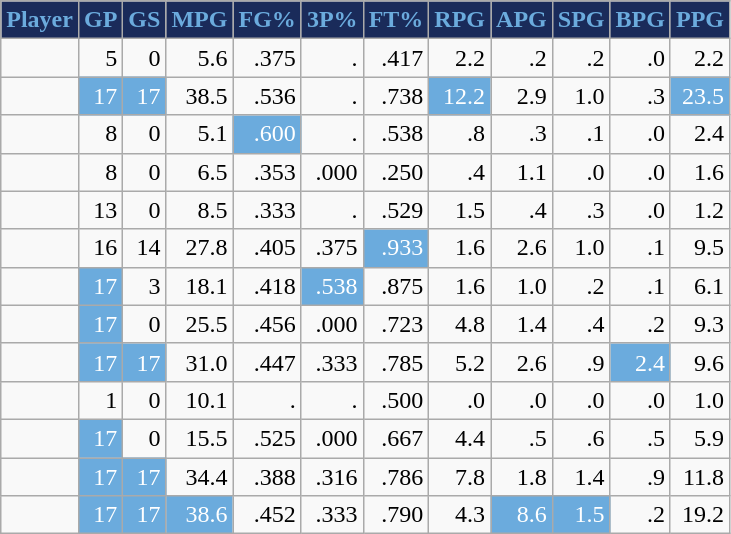<table class="wikitable sortable" style="text-align:right;">
<tr>
<th style="background:#1A2B5A; color:#6BABDD">Player</th>
<th style="background:#1A2B5A; color:#6BABDD">GP</th>
<th style="background:#1A2B5A; color:#6BABDD">GS</th>
<th style="background:#1A2B5A; color:#6BABDD">MPG</th>
<th style="background:#1A2B5A; color:#6BABDD">FG%</th>
<th style="background:#1A2B5A; color:#6BABDD">3P%</th>
<th style="background:#1A2B5A; color:#6BABDD">FT%</th>
<th style="background:#1A2B5A; color:#6BABDD">RPG</th>
<th style="background:#1A2B5A; color:#6BABDD">APG</th>
<th style="background:#1A2B5A; color:#6BABDD">SPG</th>
<th style="background:#1A2B5A; color:#6BABDD">BPG</th>
<th style="background:#1A2B5A; color:#6BABDD">PPG</th>
</tr>
<tr>
<td></td>
<td>5</td>
<td>0</td>
<td>5.6</td>
<td>.375</td>
<td>.</td>
<td>.417</td>
<td>2.2</td>
<td>.2</td>
<td>.2</td>
<td>.0</td>
<td>2.2</td>
</tr>
<tr>
<td></td>
<td style="background-color:#6BABDD;color:#FFFFFF">17</td>
<td style="background-color:#6BABDD;color:#FFFFFF">17</td>
<td>38.5</td>
<td>.536</td>
<td>.</td>
<td>.738</td>
<td style="background-color:#6BABDD;color:#FFFFFF">12.2</td>
<td>2.9</td>
<td>1.0</td>
<td>.3</td>
<td style="background-color:#6BABDD;color:#FFFFFF">23.5</td>
</tr>
<tr>
<td></td>
<td>8</td>
<td>0</td>
<td>5.1</td>
<td style="background-color:#6BABDD;color:#FFFFFF">.600</td>
<td>.</td>
<td>.538</td>
<td>.8</td>
<td>.3</td>
<td>.1</td>
<td>.0</td>
<td>2.4</td>
</tr>
<tr>
<td></td>
<td>8</td>
<td>0</td>
<td>6.5</td>
<td>.353</td>
<td>.000</td>
<td>.250</td>
<td>.4</td>
<td>1.1</td>
<td>.0</td>
<td>.0</td>
<td>1.6</td>
</tr>
<tr>
<td></td>
<td>13</td>
<td>0</td>
<td>8.5</td>
<td>.333</td>
<td>.</td>
<td>.529</td>
<td>1.5</td>
<td>.4</td>
<td>.3</td>
<td>.0</td>
<td>1.2</td>
</tr>
<tr>
<td></td>
<td>16</td>
<td>14</td>
<td>27.8</td>
<td>.405</td>
<td>.375</td>
<td style="background-color:#6BABDD;color:#FFFFFF">.933</td>
<td>1.6</td>
<td>2.6</td>
<td>1.0</td>
<td>.1</td>
<td>9.5</td>
</tr>
<tr>
<td></td>
<td style="background-color:#6BABDD;color:#FFFFFF">17</td>
<td>3</td>
<td>18.1</td>
<td>.418</td>
<td style="background-color:#6BABDD;color:#FFFFFF">.538</td>
<td>.875</td>
<td>1.6</td>
<td>1.0</td>
<td>.2</td>
<td>.1</td>
<td>6.1</td>
</tr>
<tr>
<td></td>
<td style="background-color:#6BABDD;color:#FFFFFF">17</td>
<td>0</td>
<td>25.5</td>
<td>.456</td>
<td>.000</td>
<td>.723</td>
<td>4.8</td>
<td>1.4</td>
<td>.4</td>
<td>.2</td>
<td>9.3</td>
</tr>
<tr>
<td></td>
<td style="background-color:#6BABDD;color:#FFFFFF">17</td>
<td style="background-color:#6BABDD;color:#FFFFFF">17</td>
<td>31.0</td>
<td>.447</td>
<td>.333</td>
<td>.785</td>
<td>5.2</td>
<td>2.6</td>
<td>.9</td>
<td style="background-color:#6BABDD;color:#FFFFFF">2.4</td>
<td>9.6</td>
</tr>
<tr>
<td></td>
<td>1</td>
<td>0</td>
<td>10.1</td>
<td>.</td>
<td>.</td>
<td>.500</td>
<td>.0</td>
<td>.0</td>
<td>.0</td>
<td>.0</td>
<td>1.0</td>
</tr>
<tr>
<td></td>
<td style="background-color:#6BABDD;color:#FFFFFF">17</td>
<td>0</td>
<td>15.5</td>
<td>.525</td>
<td>.000</td>
<td>.667</td>
<td>4.4</td>
<td>.5</td>
<td>.6</td>
<td>.5</td>
<td>5.9</td>
</tr>
<tr>
<td></td>
<td style="background-color:#6BABDD;color:#FFFFFF">17</td>
<td style="background-color:#6BABDD;color:#FFFFFF">17</td>
<td>34.4</td>
<td>.388</td>
<td>.316</td>
<td>.786</td>
<td>7.8</td>
<td>1.8</td>
<td>1.4</td>
<td>.9</td>
<td>11.8</td>
</tr>
<tr>
<td></td>
<td style="background-color:#6BABDD;color:#FFFFFF">17</td>
<td style="background-color:#6BABDD;color:#FFFFFF">17</td>
<td style="background-color:#6BABDD;color:#FFFFFF">38.6</td>
<td>.452</td>
<td>.333</td>
<td>.790</td>
<td>4.3</td>
<td style="background-color:#6BABDD;color:#FFFFFF">8.6</td>
<td style="background-color:#6BABDD;color:#FFFFFF">1.5</td>
<td>.2</td>
<td>19.2</td>
</tr>
</table>
